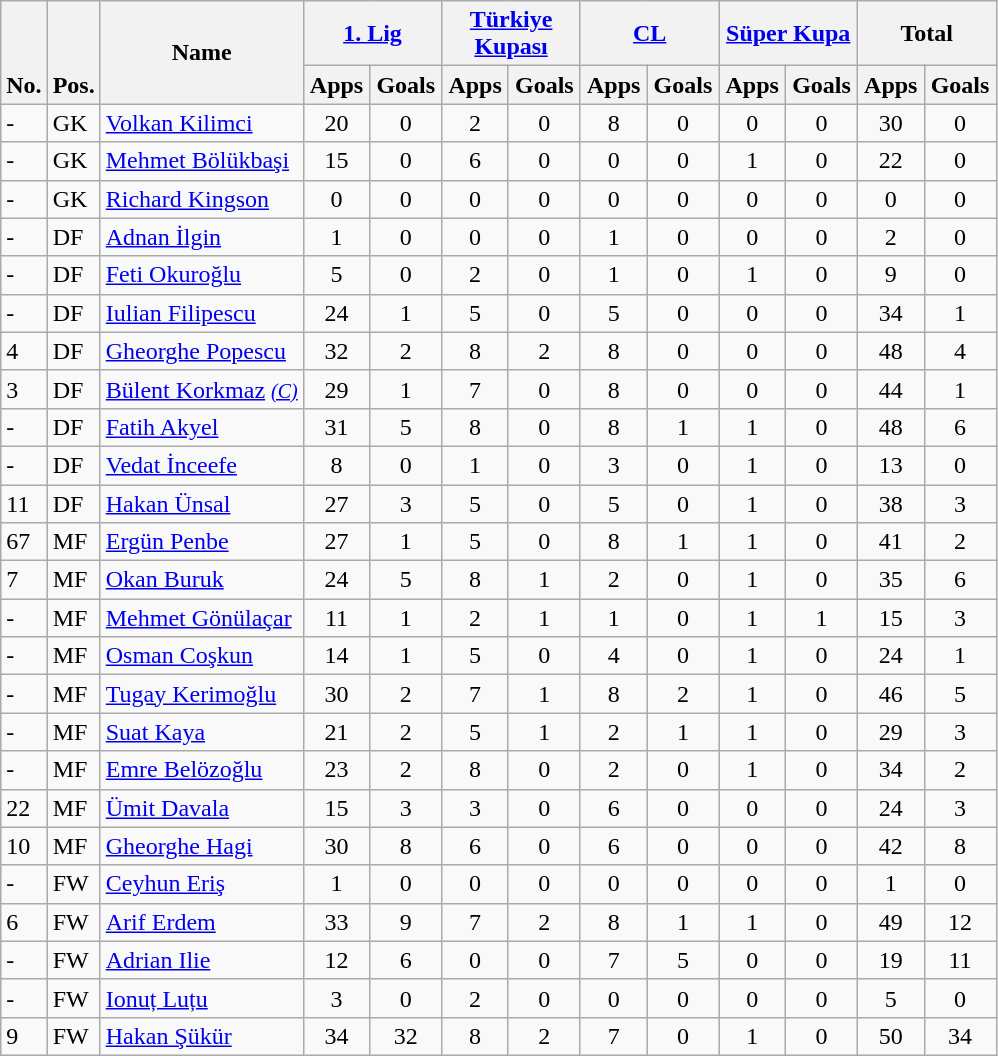<table class="wikitable" style="text-align:center">
<tr>
<th rowspan="2" style="vertical-align:bottom;">No.</th>
<th rowspan="2" style="vertical-align:bottom;">Pos.</th>
<th rowspan="2">Name</th>
<th colspan="2" style="width:85px;"><a href='#'>1. Lig</a></th>
<th colspan="2" style="width:85px;"><a href='#'>Türkiye Kupası</a></th>
<th colspan="2" style="width:85px;"><a href='#'>CL</a></th>
<th colspan="2" width="85"><a href='#'>Süper Kupa</a></th>
<th colspan="2" style="width:85px;">Total</th>
</tr>
<tr>
<th>Apps</th>
<th>Goals</th>
<th>Apps</th>
<th>Goals</th>
<th>Apps</th>
<th>Goals</th>
<th>Apps</th>
<th>Goals</th>
<th>Apps</th>
<th>Goals</th>
</tr>
<tr>
<td align="left">-</td>
<td align="left">GK</td>
<td align="left"> <a href='#'>Volkan Kilimci</a></td>
<td>20</td>
<td>0</td>
<td>2</td>
<td>0</td>
<td>8</td>
<td>0</td>
<td>0</td>
<td>0</td>
<td>30</td>
<td>0</td>
</tr>
<tr>
<td align="left">-</td>
<td align="left">GK</td>
<td align="left"> <a href='#'>Mehmet Bölükbaşi</a></td>
<td>15</td>
<td>0</td>
<td>6</td>
<td>0</td>
<td>0</td>
<td>0</td>
<td>1</td>
<td>0</td>
<td>22</td>
<td>0</td>
</tr>
<tr>
<td align="left">-</td>
<td align="left">GK</td>
<td align="left"> <a href='#'>Richard Kingson</a></td>
<td>0</td>
<td>0</td>
<td>0</td>
<td>0</td>
<td>0</td>
<td>0</td>
<td>0</td>
<td>0</td>
<td>0</td>
<td>0</td>
</tr>
<tr>
<td align="left">-</td>
<td align="left">DF</td>
<td align="left"> <a href='#'>Adnan İlgin</a></td>
<td>1</td>
<td>0</td>
<td>0</td>
<td>0</td>
<td>1</td>
<td>0</td>
<td>0</td>
<td>0</td>
<td>2</td>
<td>0</td>
</tr>
<tr>
<td align="left">-</td>
<td align="left">DF</td>
<td align="left"> <a href='#'>Feti Okuroğlu</a></td>
<td>5</td>
<td>0</td>
<td>2</td>
<td>0</td>
<td>1</td>
<td>0</td>
<td>1</td>
<td>0</td>
<td>9</td>
<td>0</td>
</tr>
<tr>
<td align="left">-</td>
<td align="left">DF</td>
<td align="left"> <a href='#'>Iulian Filipescu</a></td>
<td>24</td>
<td>1</td>
<td>5</td>
<td>0</td>
<td>5</td>
<td>0</td>
<td>0</td>
<td>0</td>
<td>34</td>
<td>1</td>
</tr>
<tr>
<td align="left">4</td>
<td align="left">DF</td>
<td align="left"> <a href='#'>Gheorghe Popescu</a></td>
<td>32</td>
<td>2</td>
<td>8</td>
<td>2</td>
<td>8</td>
<td>0</td>
<td>0</td>
<td>0</td>
<td>48</td>
<td>4</td>
</tr>
<tr>
<td align="left">3</td>
<td align="left">DF</td>
<td align="left"> <a href='#'>Bülent Korkmaz</a> <small><em><a href='#'>(C)</a></em></small></td>
<td>29</td>
<td>1</td>
<td>7</td>
<td>0</td>
<td>8</td>
<td>0</td>
<td>0</td>
<td>0</td>
<td>44</td>
<td>1</td>
</tr>
<tr>
<td align="left">-</td>
<td align="left">DF</td>
<td align="left"> <a href='#'>Fatih Akyel</a></td>
<td>31</td>
<td>5</td>
<td>8</td>
<td>0</td>
<td>8</td>
<td>1</td>
<td>1</td>
<td>0</td>
<td>48</td>
<td>6</td>
</tr>
<tr>
<td align="left">-</td>
<td align="left">DF</td>
<td align="left"> <a href='#'>Vedat İnceefe</a></td>
<td>8</td>
<td>0</td>
<td>1</td>
<td>0</td>
<td>3</td>
<td>0</td>
<td>1</td>
<td>0</td>
<td>13</td>
<td>0</td>
</tr>
<tr>
<td align="left">11</td>
<td align="left">DF</td>
<td align="left"> <a href='#'>Hakan Ünsal</a></td>
<td>27</td>
<td>3</td>
<td>5</td>
<td>0</td>
<td>5</td>
<td>0</td>
<td>1</td>
<td>0</td>
<td>38</td>
<td>3</td>
</tr>
<tr>
<td align="left">67</td>
<td align="left">MF</td>
<td align="left"> <a href='#'>Ergün Penbe</a></td>
<td>27</td>
<td>1</td>
<td>5</td>
<td>0</td>
<td>8</td>
<td>1</td>
<td>1</td>
<td>0</td>
<td>41</td>
<td>2</td>
</tr>
<tr>
<td align="left">7</td>
<td align="left">MF</td>
<td align="left"> <a href='#'>Okan Buruk</a></td>
<td>24</td>
<td>5</td>
<td>8</td>
<td>1</td>
<td>2</td>
<td>0</td>
<td>1</td>
<td>0</td>
<td>35</td>
<td>6</td>
</tr>
<tr>
<td align="left">-</td>
<td align="left">MF</td>
<td align="left"> <a href='#'>Mehmet Gönülaçar</a></td>
<td>11</td>
<td>1</td>
<td>2</td>
<td>1</td>
<td>1</td>
<td>0</td>
<td>1</td>
<td>1</td>
<td>15</td>
<td>3</td>
</tr>
<tr>
<td align="left">-</td>
<td align="left">MF</td>
<td align="left"> <a href='#'>Osman Coşkun</a></td>
<td>14</td>
<td>1</td>
<td>5</td>
<td>0</td>
<td>4</td>
<td>0</td>
<td>1</td>
<td>0</td>
<td>24</td>
<td>1</td>
</tr>
<tr>
<td align="left">-</td>
<td align="left">MF</td>
<td align="left"> <a href='#'>Tugay Kerimoğlu</a></td>
<td>30</td>
<td>2</td>
<td>7</td>
<td>1</td>
<td>8</td>
<td>2</td>
<td>1</td>
<td>0</td>
<td>46</td>
<td>5</td>
</tr>
<tr>
<td align="left">-</td>
<td align="left">MF</td>
<td align="left"> <a href='#'>Suat Kaya</a></td>
<td>21</td>
<td>2</td>
<td>5</td>
<td>1</td>
<td>2</td>
<td>1</td>
<td>1</td>
<td>0</td>
<td>29</td>
<td>3</td>
</tr>
<tr>
<td align="left">-</td>
<td align="left">MF</td>
<td align="left"> <a href='#'>Emre Belözoğlu</a></td>
<td>23</td>
<td>2</td>
<td>8</td>
<td>0</td>
<td>2</td>
<td>0</td>
<td>1</td>
<td>0</td>
<td>34</td>
<td>2</td>
</tr>
<tr>
<td align="left">22</td>
<td align="left">MF</td>
<td align="left"> <a href='#'>Ümit Davala</a></td>
<td>15</td>
<td>3</td>
<td>3</td>
<td>0</td>
<td>6</td>
<td>0</td>
<td>0</td>
<td>0</td>
<td>24</td>
<td>3</td>
</tr>
<tr>
<td align="left">10</td>
<td align="left">MF</td>
<td align="left"> <a href='#'>Gheorghe Hagi</a></td>
<td>30</td>
<td>8</td>
<td>6</td>
<td>0</td>
<td>6</td>
<td>0</td>
<td>0</td>
<td>0</td>
<td>42</td>
<td>8</td>
</tr>
<tr>
<td align="left">-</td>
<td align="left">FW</td>
<td align="left"> <a href='#'>Ceyhun Eriş</a></td>
<td>1</td>
<td>0</td>
<td>0</td>
<td>0</td>
<td>0</td>
<td>0</td>
<td>0</td>
<td>0</td>
<td>1</td>
<td>0</td>
</tr>
<tr>
<td align="left">6</td>
<td align="left">FW</td>
<td align="left"> <a href='#'>Arif Erdem</a></td>
<td>33</td>
<td>9</td>
<td>7</td>
<td>2</td>
<td>8</td>
<td>1</td>
<td>1</td>
<td>0</td>
<td>49</td>
<td>12</td>
</tr>
<tr>
<td align="left">-</td>
<td align="left">FW</td>
<td align="left"> <a href='#'>Adrian Ilie</a></td>
<td>12</td>
<td>6</td>
<td>0</td>
<td>0</td>
<td>7</td>
<td>5</td>
<td>0</td>
<td>0</td>
<td>19</td>
<td>11</td>
</tr>
<tr>
<td align="left">-</td>
<td align="left">FW</td>
<td align="left"> <a href='#'>Ionuț Luțu</a></td>
<td>3</td>
<td>0</td>
<td>2</td>
<td>0</td>
<td>0</td>
<td>0</td>
<td>0</td>
<td>0</td>
<td>5</td>
<td>0</td>
</tr>
<tr>
<td align="left">9</td>
<td align="left">FW</td>
<td align="left"> <a href='#'>Hakan Şükür</a></td>
<td>34</td>
<td>32</td>
<td>8</td>
<td>2</td>
<td>7</td>
<td>0</td>
<td>1</td>
<td>0</td>
<td>50</td>
<td>34</td>
</tr>
</table>
